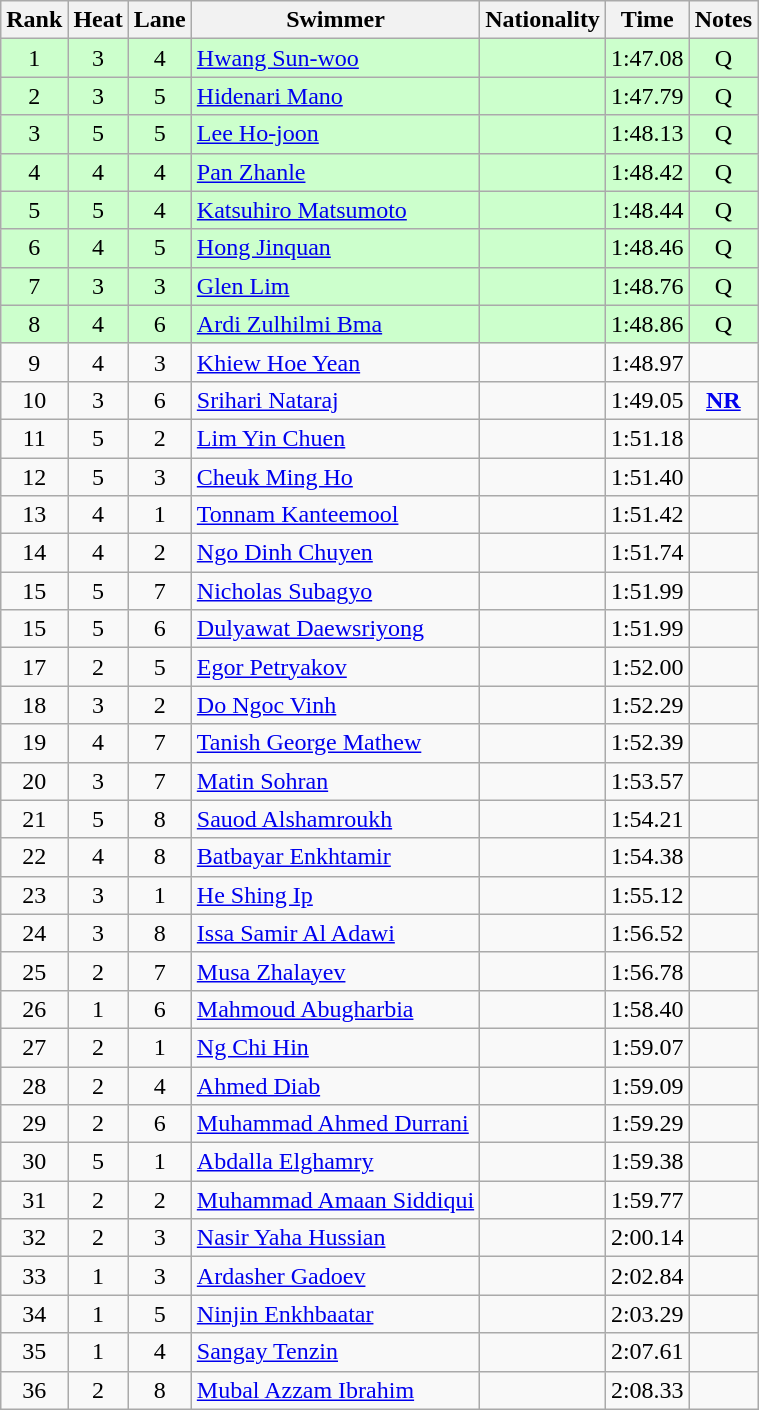<table class="wikitable sortable" style="text-align:center">
<tr>
<th>Rank</th>
<th>Heat</th>
<th>Lane</th>
<th>Swimmer</th>
<th>Nationality</th>
<th>Time</th>
<th>Notes</th>
</tr>
<tr bgcolor=ccffcc>
<td>1</td>
<td>3</td>
<td>4</td>
<td align=left><a href='#'>Hwang Sun-woo</a></td>
<td align=left></td>
<td>1:47.08</td>
<td>Q</td>
</tr>
<tr bgcolor=ccffcc>
<td>2</td>
<td>3</td>
<td>5</td>
<td align=left><a href='#'>Hidenari Mano</a></td>
<td align=left></td>
<td>1:47.79</td>
<td>Q</td>
</tr>
<tr bgcolor=ccffcc>
<td>3</td>
<td>5</td>
<td>5</td>
<td align=left><a href='#'>Lee Ho-joon</a></td>
<td align=left></td>
<td>1:48.13</td>
<td>Q</td>
</tr>
<tr bgcolor=ccffcc>
<td>4</td>
<td>4</td>
<td>4</td>
<td align=left><a href='#'>Pan Zhanle</a></td>
<td align=left></td>
<td>1:48.42</td>
<td>Q</td>
</tr>
<tr bgcolor=ccffcc>
<td>5</td>
<td>5</td>
<td>4</td>
<td align=left><a href='#'>Katsuhiro Matsumoto</a></td>
<td align=left></td>
<td>1:48.44</td>
<td>Q</td>
</tr>
<tr bgcolor=ccffcc>
<td>6</td>
<td>4</td>
<td>5</td>
<td align=left><a href='#'>Hong Jinquan</a></td>
<td align=left></td>
<td>1:48.46</td>
<td>Q</td>
</tr>
<tr bgcolor=ccffcc>
<td>7</td>
<td>3</td>
<td>3</td>
<td align=left><a href='#'>Glen Lim</a></td>
<td align=left></td>
<td>1:48.76</td>
<td>Q</td>
</tr>
<tr bgcolor=ccffcc>
<td>8</td>
<td>4</td>
<td>6</td>
<td align=left><a href='#'>Ardi Zulhilmi Bma</a></td>
<td align=left></td>
<td>1:48.86</td>
<td>Q</td>
</tr>
<tr>
<td>9</td>
<td>4</td>
<td>3</td>
<td align=left><a href='#'>Khiew Hoe Yean</a></td>
<td align=left></td>
<td>1:48.97</td>
<td></td>
</tr>
<tr>
<td>10</td>
<td>3</td>
<td>6</td>
<td align=left><a href='#'>Srihari Nataraj</a></td>
<td align=left></td>
<td>1:49.05</td>
<td><strong><a href='#'>NR</a></strong></td>
</tr>
<tr>
<td>11</td>
<td>5</td>
<td>2</td>
<td align=left><a href='#'>Lim Yin Chuen</a></td>
<td align=left></td>
<td>1:51.18</td>
<td></td>
</tr>
<tr>
<td>12</td>
<td>5</td>
<td>3</td>
<td align=left><a href='#'>Cheuk Ming Ho</a></td>
<td align=left></td>
<td>1:51.40</td>
<td></td>
</tr>
<tr>
<td>13</td>
<td>4</td>
<td>1</td>
<td align=left><a href='#'>Tonnam Kanteemool</a></td>
<td align=left></td>
<td>1:51.42</td>
<td></td>
</tr>
<tr>
<td>14</td>
<td>4</td>
<td>2</td>
<td align=left><a href='#'>Ngo Dinh Chuyen</a></td>
<td align=left></td>
<td>1:51.74</td>
<td></td>
</tr>
<tr>
<td>15</td>
<td>5</td>
<td>7</td>
<td align=left><a href='#'>Nicholas Subagyo</a></td>
<td align=left></td>
<td>1:51.99</td>
<td></td>
</tr>
<tr>
<td>15</td>
<td>5</td>
<td>6</td>
<td align=left><a href='#'>Dulyawat Daewsriyong</a></td>
<td align=left></td>
<td>1:51.99</td>
<td></td>
</tr>
<tr>
<td>17</td>
<td>2</td>
<td>5</td>
<td align=left><a href='#'>Egor Petryakov</a></td>
<td align=left></td>
<td>1:52.00</td>
<td></td>
</tr>
<tr>
<td>18</td>
<td>3</td>
<td>2</td>
<td align=left><a href='#'>Do Ngoc Vinh</a></td>
<td align=left></td>
<td>1:52.29</td>
<td></td>
</tr>
<tr>
<td>19</td>
<td>4</td>
<td>7</td>
<td align=left><a href='#'>Tanish George Mathew</a></td>
<td align=left></td>
<td>1:52.39</td>
<td></td>
</tr>
<tr>
<td>20</td>
<td>3</td>
<td>7</td>
<td align=left><a href='#'>Matin Sohran</a></td>
<td align=left></td>
<td>1:53.57</td>
<td></td>
</tr>
<tr>
<td>21</td>
<td>5</td>
<td>8</td>
<td align=left><a href='#'>Sauod Alshamroukh</a></td>
<td align=left></td>
<td>1:54.21</td>
<td></td>
</tr>
<tr>
<td>22</td>
<td>4</td>
<td>8</td>
<td align=left><a href='#'>Batbayar Enkhtamir</a></td>
<td align=left></td>
<td>1:54.38</td>
<td></td>
</tr>
<tr>
<td>23</td>
<td>3</td>
<td>1</td>
<td align=left><a href='#'>He Shing Ip</a></td>
<td align=left></td>
<td>1:55.12</td>
<td></td>
</tr>
<tr>
<td>24</td>
<td>3</td>
<td>8</td>
<td align=left><a href='#'>Issa Samir Al Adawi</a></td>
<td align=left></td>
<td>1:56.52</td>
<td></td>
</tr>
<tr>
<td>25</td>
<td>2</td>
<td>7</td>
<td align=left><a href='#'>Musa Zhalayev</a></td>
<td align=left></td>
<td>1:56.78</td>
<td></td>
</tr>
<tr>
<td>26</td>
<td>1</td>
<td>6</td>
<td align=left><a href='#'>Mahmoud Abugharbia</a></td>
<td align=left></td>
<td>1:58.40</td>
<td></td>
</tr>
<tr>
<td>27</td>
<td>2</td>
<td>1</td>
<td align=left><a href='#'>Ng Chi Hin</a></td>
<td align=left></td>
<td>1:59.07</td>
<td></td>
</tr>
<tr>
<td>28</td>
<td>2</td>
<td>4</td>
<td align=left><a href='#'>Ahmed Diab</a></td>
<td align=left></td>
<td>1:59.09</td>
<td></td>
</tr>
<tr>
<td>29</td>
<td>2</td>
<td>6</td>
<td align=left><a href='#'>Muhammad Ahmed Durrani</a></td>
<td align=left></td>
<td>1:59.29</td>
<td></td>
</tr>
<tr>
<td>30</td>
<td>5</td>
<td>1</td>
<td align=left><a href='#'>Abdalla Elghamry</a></td>
<td align=left></td>
<td>1:59.38</td>
<td></td>
</tr>
<tr>
<td>31</td>
<td>2</td>
<td>2</td>
<td align=left><a href='#'>Muhammad Amaan Siddiqui</a></td>
<td align=left></td>
<td>1:59.77</td>
<td></td>
</tr>
<tr>
<td>32</td>
<td>2</td>
<td>3</td>
<td align=left><a href='#'>Nasir Yaha Hussian</a></td>
<td align=left></td>
<td>2:00.14</td>
<td></td>
</tr>
<tr>
<td>33</td>
<td>1</td>
<td>3</td>
<td align=left><a href='#'>Ardasher Gadoev</a></td>
<td align=left></td>
<td>2:02.84</td>
<td></td>
</tr>
<tr>
<td>34</td>
<td>1</td>
<td>5</td>
<td align=left><a href='#'>Ninjin Enkhbaatar</a></td>
<td align=left></td>
<td>2:03.29</td>
<td></td>
</tr>
<tr>
<td>35</td>
<td>1</td>
<td>4</td>
<td align=left><a href='#'>Sangay Tenzin</a></td>
<td align=left></td>
<td>2:07.61</td>
<td></td>
</tr>
<tr>
<td>36</td>
<td>2</td>
<td>8</td>
<td align=left><a href='#'>Mubal Azzam Ibrahim</a></td>
<td align=left></td>
<td>2:08.33</td>
<td></td>
</tr>
</table>
